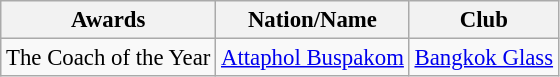<table class="wikitable" style="font-size: 95%;">
<tr>
<th>Awards</th>
<th>Nation/Name</th>
<th>Club</th>
</tr>
<tr>
<td>The Coach of the Year</td>
<td> <a href='#'>Attaphol Buspakom</a></td>
<td><a href='#'>Bangkok Glass</a></td>
</tr>
</table>
